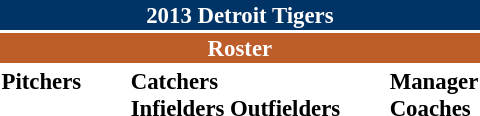<table class="toccolours" style="font-size: 95%;">
<tr>
<th colspan="10" style="background-color: #003366; color: white; text-align: center;">2013 Detroit Tigers</th>
</tr>
<tr>
<td colspan="10" style="background-color: #bd5d29; color: white; text-align: center;"><strong>Roster</strong></td>
</tr>
<tr>
<td valign="top"><strong>Pitchers</strong><br>












 





</td>
<td width="25px"></td>
<td valign="top"><strong>Catchers</strong><br>


<strong>Infielders</strong>



 


 


<strong>Outfielders</strong>






</td>
<td width="25px"></td>
<td valign="top"><strong>Manager</strong><br>
<strong>Coaches</strong>
 
 
 
 
 
 
 
 
 </td>
</tr>
</table>
